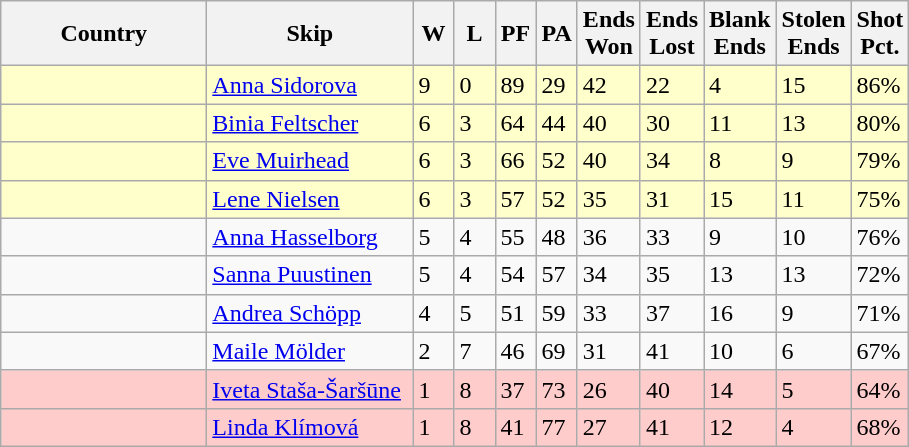<table class=wikitable>
<tr>
<th width=130>Country</th>
<th width=130>Skip</th>
<th width=20>W</th>
<th width=20>L</th>
<th width=20>PF</th>
<th width=20>PA</th>
<th width=20>Ends Won</th>
<th width=20>Ends Lost</th>
<th width=20>Blank Ends</th>
<th width=20>Stolen Ends</th>
<th width=20>Shot Pct.</th>
</tr>
<tr bgcolor=#ffffcc>
<td></td>
<td><a href='#'>Anna Sidorova</a></td>
<td>9</td>
<td>0</td>
<td>89</td>
<td>29</td>
<td>42</td>
<td>22</td>
<td>4</td>
<td>15</td>
<td>86%</td>
</tr>
<tr bgcolor=#ffffcc>
<td></td>
<td><a href='#'>Binia Feltscher</a></td>
<td>6</td>
<td>3</td>
<td>64</td>
<td>44</td>
<td>40</td>
<td>30</td>
<td>11</td>
<td>13</td>
<td>80%</td>
</tr>
<tr bgcolor=#ffffcc>
<td></td>
<td><a href='#'>Eve Muirhead</a></td>
<td>6</td>
<td>3</td>
<td>66</td>
<td>52</td>
<td>40</td>
<td>34</td>
<td>8</td>
<td>9</td>
<td>79%</td>
</tr>
<tr bgcolor=#ffffcc>
<td></td>
<td><a href='#'>Lene Nielsen</a></td>
<td>6</td>
<td>3</td>
<td>57</td>
<td>52</td>
<td>35</td>
<td>31</td>
<td>15</td>
<td>11</td>
<td>75%</td>
</tr>
<tr>
<td></td>
<td><a href='#'>Anna Hasselborg</a></td>
<td>5</td>
<td>4</td>
<td>55</td>
<td>48</td>
<td>36</td>
<td>33</td>
<td>9</td>
<td>10</td>
<td>76%</td>
</tr>
<tr>
<td></td>
<td><a href='#'>Sanna Puustinen</a></td>
<td>5</td>
<td>4</td>
<td>54</td>
<td>57</td>
<td>34</td>
<td>35</td>
<td>13</td>
<td>13</td>
<td>72%</td>
</tr>
<tr>
<td></td>
<td><a href='#'>Andrea Schöpp</a></td>
<td>4</td>
<td>5</td>
<td>51</td>
<td>59</td>
<td>33</td>
<td>37</td>
<td>16</td>
<td>9</td>
<td>71%</td>
</tr>
<tr>
<td></td>
<td><a href='#'>Maile Mölder</a></td>
<td>2</td>
<td>7</td>
<td>46</td>
<td>69</td>
<td>31</td>
<td>41</td>
<td>10</td>
<td>6</td>
<td>67%</td>
</tr>
<tr bgcolor=#ffcccc>
<td></td>
<td><a href='#'>Iveta Staša-Šaršūne</a></td>
<td>1</td>
<td>8</td>
<td>37</td>
<td>73</td>
<td>26</td>
<td>40</td>
<td>14</td>
<td>5</td>
<td>64%</td>
</tr>
<tr bgcolor=#ffcccc>
<td></td>
<td><a href='#'>Linda Klímová</a></td>
<td>1</td>
<td>8</td>
<td>41</td>
<td>77</td>
<td>27</td>
<td>41</td>
<td>12</td>
<td>4</td>
<td>68%</td>
</tr>
</table>
